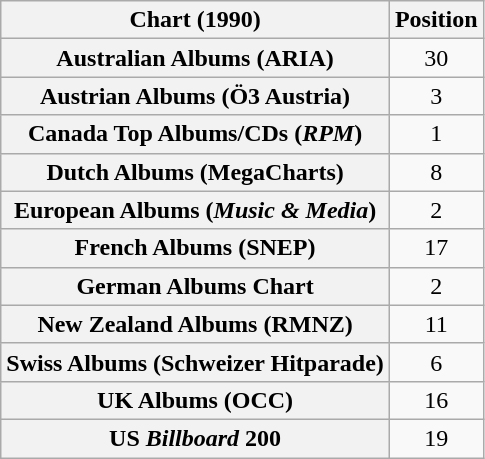<table class="wikitable sortable plainrowheaders" style="text-align:center;">
<tr>
<th scope="column">Chart (1990)</th>
<th scope="column">Position</th>
</tr>
<tr>
<th scope="row">Australian Albums (ARIA)</th>
<td>30</td>
</tr>
<tr>
<th scope="row">Austrian Albums (Ö3 Austria)</th>
<td>3</td>
</tr>
<tr>
<th scope="row">Canada Top Albums/CDs (<em>RPM</em>)</th>
<td>1</td>
</tr>
<tr>
<th scope="row">Dutch Albums (MegaCharts)</th>
<td>8</td>
</tr>
<tr>
<th scope="row">European Albums (<em>Music & Media</em>)</th>
<td>2</td>
</tr>
<tr>
<th scope="row">French Albums (SNEP)</th>
<td>17</td>
</tr>
<tr>
<th scope="row">German Albums Chart</th>
<td>2</td>
</tr>
<tr>
<th scope="row">New Zealand Albums (RMNZ)</th>
<td>11</td>
</tr>
<tr>
<th scope="row">Swiss Albums (Schweizer Hitparade)</th>
<td>6</td>
</tr>
<tr>
<th scope="row">UK Albums (OCC)</th>
<td>16</td>
</tr>
<tr>
<th scope="row">US <em>Billboard</em> 200</th>
<td>19</td>
</tr>
</table>
